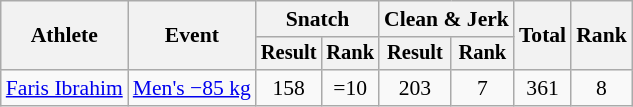<table class="wikitable" style="font-size:90%">
<tr>
<th rowspan="2">Athlete</th>
<th rowspan="2">Event</th>
<th colspan="2">Snatch</th>
<th colspan="2">Clean & Jerk</th>
<th rowspan="2">Total</th>
<th rowspan="2">Rank</th>
</tr>
<tr style="font-size:95%">
<th>Result</th>
<th>Rank</th>
<th>Result</th>
<th>Rank</th>
</tr>
<tr align=center>
<td align=left><a href='#'>Faris Ibrahim</a></td>
<td align=left><a href='#'>Men's −85 kg</a></td>
<td>158</td>
<td>=10</td>
<td>203</td>
<td>7</td>
<td>361</td>
<td>8</td>
</tr>
</table>
